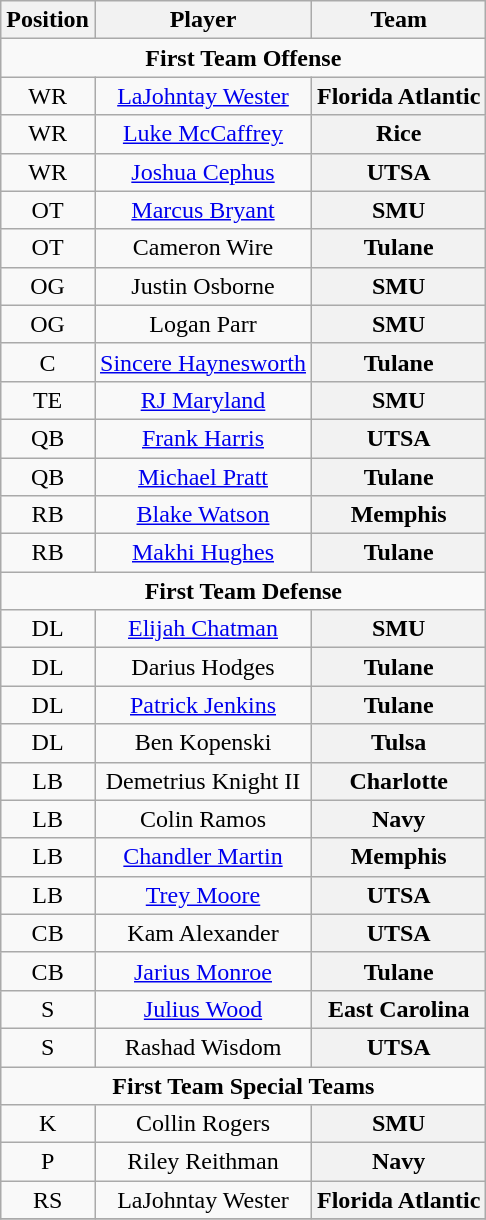<table class="wikitable" border="0">
<tr>
<th>Position</th>
<th>Player</th>
<th>Team</th>
</tr>
<tr>
<td colspan="3" style="text-align:center;"><strong>First Team Offense </strong></td>
</tr>
<tr style="text-align:center;">
<td>WR</td>
<td><a href='#'>LaJohntay Wester</a></td>
<th style=>Florida Atlantic</th>
</tr>
<tr style="text-align:center;">
<td>WR</td>
<td><a href='#'>Luke McCaffrey</a></td>
<th style=>Rice</th>
</tr>
<tr style="text-align:center;">
<td>WR</td>
<td><a href='#'>Joshua Cephus</a></td>
<th style=>UTSA</th>
</tr>
<tr style="text-align:center;">
<td>OT</td>
<td><a href='#'>Marcus Bryant</a></td>
<th style=>SMU</th>
</tr>
<tr style="text-align:center;">
<td>OT</td>
<td>Cameron Wire</td>
<th style=>Tulane</th>
</tr>
<tr style="text-align:center;">
<td>OG</td>
<td>Justin Osborne</td>
<th style=>SMU</th>
</tr>
<tr style="text-align:center;">
<td>OG</td>
<td>Logan Parr</td>
<th style=>SMU</th>
</tr>
<tr style="text-align:center;">
<td>C</td>
<td><a href='#'>Sincere Haynesworth</a></td>
<th style=>Tulane</th>
</tr>
<tr style="text-align:center;">
<td>TE</td>
<td><a href='#'>RJ Maryland</a></td>
<th style=>SMU</th>
</tr>
<tr style="text-align:center;">
<td>QB</td>
<td><a href='#'>Frank Harris</a></td>
<th style=>UTSA</th>
</tr>
<tr style="text-align:center;">
<td>QB</td>
<td><a href='#'>Michael Pratt</a></td>
<th style=>Tulane</th>
</tr>
<tr style="text-align:center;">
<td>RB</td>
<td><a href='#'>Blake Watson</a></td>
<th style=>Memphis</th>
</tr>
<tr style="text-align:center;">
<td>RB</td>
<td><a href='#'>Makhi Hughes</a></td>
<th style=>Tulane</th>
</tr>
<tr>
<td colspan="3" style="text-align:center;"><strong>First Team Defense</strong></td>
</tr>
<tr style="text-align:center;">
<td>DL</td>
<td><a href='#'>Elijah Chatman</a></td>
<th style=>SMU</th>
</tr>
<tr style="text-align:center;">
<td>DL</td>
<td>Darius Hodges</td>
<th style=>Tulane</th>
</tr>
<tr style="text-align:center;">
<td>DL</td>
<td><a href='#'>Patrick Jenkins</a></td>
<th style=>Tulane</th>
</tr>
<tr style="text-align:center;">
<td>DL</td>
<td>Ben Kopenski</td>
<th style=>Tulsa</th>
</tr>
<tr style="text-align:center;">
<td>LB</td>
<td>Demetrius Knight II</td>
<th style=>Charlotte</th>
</tr>
<tr style="text-align:center;">
<td>LB</td>
<td>Colin Ramos</td>
<th style=>Navy</th>
</tr>
<tr style="text-align:center;">
<td>LB</td>
<td><a href='#'>Chandler Martin</a></td>
<th style=>Memphis</th>
</tr>
<tr style="text-align:center;">
<td>LB</td>
<td><a href='#'>Trey Moore</a></td>
<th style=>UTSA</th>
</tr>
<tr style="text-align:center;">
<td>CB</td>
<td>Kam Alexander</td>
<th style=>UTSA</th>
</tr>
<tr style="text-align:center;">
<td>CB</td>
<td><a href='#'>Jarius Monroe</a></td>
<th style=>Tulane</th>
</tr>
<tr style="text-align:center;">
<td>S</td>
<td><a href='#'>Julius Wood</a></td>
<th style=>East Carolina</th>
</tr>
<tr style="text-align:center;">
<td>S</td>
<td>Rashad Wisdom</td>
<th style=>UTSA</th>
</tr>
<tr style="text-align:center;">
<td colspan="3" style="text-align:center;"><strong>First Team Special Teams</strong></td>
</tr>
<tr style="text-align:center;">
<td>K</td>
<td>Collin Rogers</td>
<th style=>SMU</th>
</tr>
<tr style="text-align:center;">
<td>P</td>
<td>Riley Reithman</td>
<th style=>Navy</th>
</tr>
<tr style="text-align:center;">
<td>RS</td>
<td>LaJohntay Wester</td>
<th style=>Florida Atlantic</th>
</tr>
<tr style="text-align:center;">
</tr>
</table>
